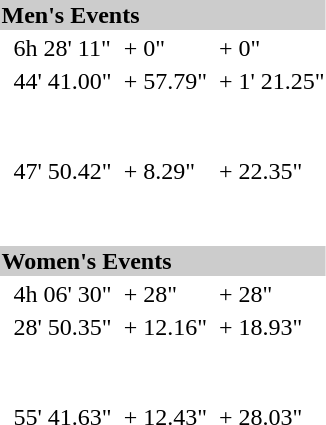<table>
<tr bgcolor="#cccccc">
<td colspan=7><strong>Men's Events</strong></td>
</tr>
<tr>
<td><br></td>
<td></td>
<td>6h 28' 11"</td>
<td></td>
<td>+ 0"</td>
<td></td>
<td>+ 0"</td>
</tr>
<tr>
<td><br></td>
<td></td>
<td>44' 41.00"</td>
<td></td>
<td>+ 57.79"</td>
<td></td>
<td>+ 1' 21.25"</td>
</tr>
<tr>
<td rowspan=2><br></td>
<td> </td>
<td rowspan=2>47' 50.42"</td>
<td> </td>
<td rowspan=2>+ 8.29"</td>
<td> </td>
<td rowspan=2>+ 22.35"</td>
</tr>
<tr>
<td><br><br><br><br><br></td>
<td><br><br><br><br><br></td>
<td><br><br><br><br><br></td>
</tr>
<tr bgcolor="#cccccc">
<td colspan=7><strong>Women's Events</strong></td>
</tr>
<tr>
<td><br></td>
<td></td>
<td>4h 06' 30"</td>
<td></td>
<td>+ 28"</td>
<td></td>
<td>+ 28"</td>
</tr>
<tr>
<td><br></td>
<td></td>
<td>28' 50.35"</td>
<td></td>
<td>+ 12.16"</td>
<td></td>
<td>+ 18.93"</td>
</tr>
<tr>
<td rowspan=2><br></td>
<td> </td>
<td rowspan=2>55' 41.63"</td>
<td> </td>
<td rowspan=2>+ 12.43"</td>
<td> </td>
<td rowspan=2>+ 28.03"</td>
</tr>
<tr>
<td><br><br><br><br><br></td>
<td><br><br><br><br><br></td>
<td><br><br><br><br><br></td>
</tr>
</table>
